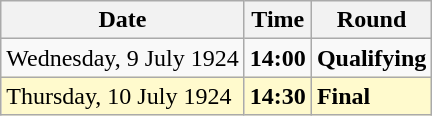<table class="wikitable">
<tr>
<th>Date</th>
<th>Time</th>
<th>Round</th>
</tr>
<tr>
<td>Wednesday, 9 July 1924</td>
<td><strong>14:00</strong></td>
<td><strong>Qualifying</strong></td>
</tr>
<tr style=background:lemonchiffon>
<td>Thursday, 10 July 1924</td>
<td><strong>14:30</strong></td>
<td><strong>Final</strong></td>
</tr>
</table>
